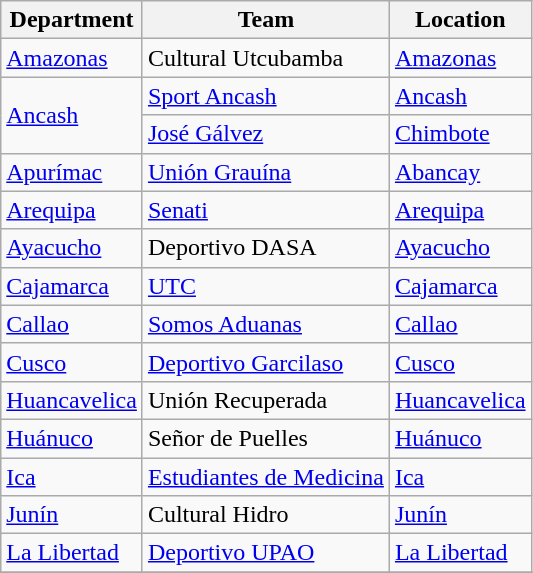<table class="wikitable">
<tr>
<th>Department</th>
<th>Team</th>
<th>Location</th>
</tr>
<tr>
<td><a href='#'>Amazonas</a></td>
<td>Cultural Utcubamba</td>
<td><a href='#'>Amazonas</a></td>
</tr>
<tr>
<td rowspan="2"><a href='#'>Ancash</a></td>
<td><a href='#'>Sport Ancash</a></td>
<td><a href='#'>Ancash</a></td>
</tr>
<tr>
<td><a href='#'>José Gálvez</a></td>
<td><a href='#'>Chimbote</a></td>
</tr>
<tr>
<td><a href='#'>Apurímac</a></td>
<td><a href='#'>Unión Grauína</a></td>
<td><a href='#'>Abancay</a></td>
</tr>
<tr>
<td><a href='#'>Arequipa</a></td>
<td><a href='#'>Senati</a></td>
<td><a href='#'>Arequipa</a></td>
</tr>
<tr>
<td><a href='#'>Ayacucho</a></td>
<td>Deportivo DASA</td>
<td><a href='#'>Ayacucho</a></td>
</tr>
<tr>
<td><a href='#'>Cajamarca</a></td>
<td><a href='#'>UTC</a></td>
<td><a href='#'>Cajamarca</a></td>
</tr>
<tr>
<td><a href='#'>Callao</a></td>
<td><a href='#'>Somos Aduanas</a></td>
<td><a href='#'>Callao</a></td>
</tr>
<tr>
<td><a href='#'>Cusco</a></td>
<td><a href='#'>Deportivo Garcilaso</a></td>
<td><a href='#'>Cusco</a></td>
</tr>
<tr>
<td><a href='#'>Huancavelica</a></td>
<td>Unión Recuperada</td>
<td><a href='#'>Huancavelica</a></td>
</tr>
<tr>
<td><a href='#'>Huánuco</a></td>
<td>Señor de Puelles</td>
<td><a href='#'>Huánuco</a></td>
</tr>
<tr>
<td><a href='#'>Ica</a></td>
<td><a href='#'>Estudiantes de Medicina</a></td>
<td><a href='#'>Ica</a></td>
</tr>
<tr>
<td><a href='#'>Junín</a></td>
<td>Cultural Hidro</td>
<td><a href='#'>Junín</a></td>
</tr>
<tr>
<td><a href='#'>La Libertad</a></td>
<td><a href='#'>Deportivo UPAO</a></td>
<td><a href='#'>La Libertad</a></td>
</tr>
<tr>
</tr>
</table>
